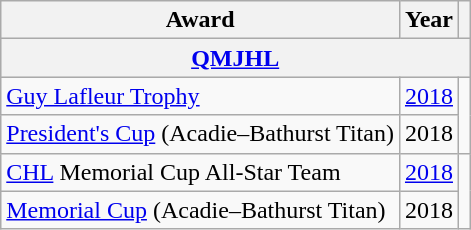<table class="wikitable">
<tr>
<th>Award</th>
<th>Year</th>
<th></th>
</tr>
<tr ALIGN="center" bgcolor="#e0e0e0">
<th colspan="3"><a href='#'>QMJHL</a></th>
</tr>
<tr>
<td><a href='#'>Guy Lafleur Trophy</a></td>
<td><a href='#'>2018</a></td>
<td rowspan="2"></td>
</tr>
<tr>
<td><a href='#'>President's Cup</a> (Acadie–Bathurst Titan)</td>
<td>2018</td>
</tr>
<tr>
<td><a href='#'>CHL</a> Memorial Cup All-Star Team</td>
<td><a href='#'>2018</a></td>
<td rowspan="2"></td>
</tr>
<tr>
<td><a href='#'>Memorial Cup</a> (Acadie–Bathurst Titan)</td>
<td>2018</td>
</tr>
</table>
